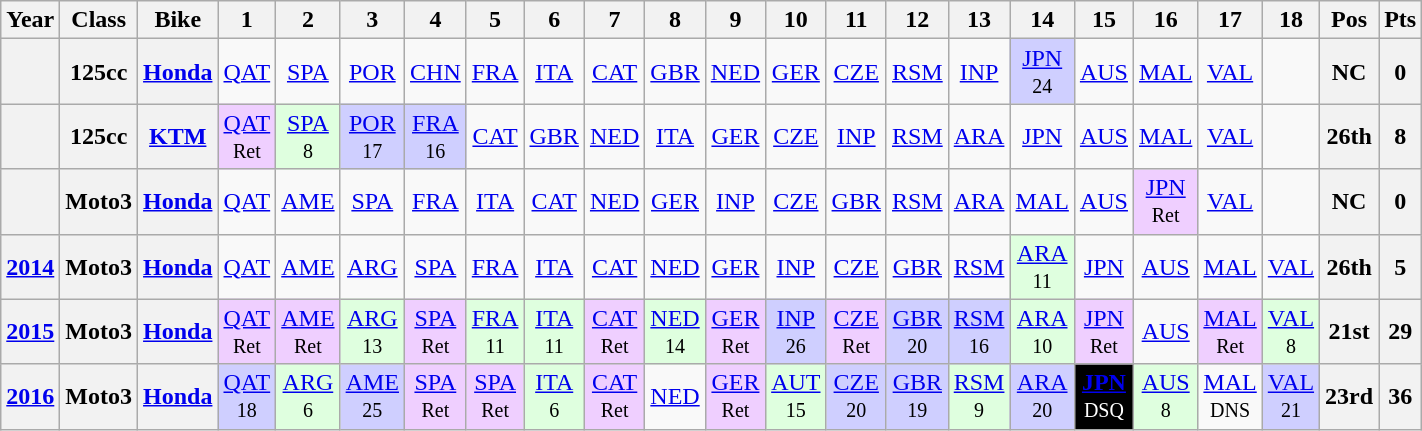<table class="wikitable" style="text-align:center">
<tr>
<th>Year</th>
<th>Class</th>
<th>Bike</th>
<th>1</th>
<th>2</th>
<th>3</th>
<th>4</th>
<th>5</th>
<th>6</th>
<th>7</th>
<th>8</th>
<th>9</th>
<th>10</th>
<th>11</th>
<th>12</th>
<th>13</th>
<th>14</th>
<th>15</th>
<th>16</th>
<th>17</th>
<th>18</th>
<th>Pos</th>
<th>Pts</th>
</tr>
<tr>
<th></th>
<th>125cc</th>
<th><a href='#'>Honda</a></th>
<td><a href='#'>QAT</a></td>
<td><a href='#'>SPA</a></td>
<td><a href='#'>POR</a></td>
<td><a href='#'>CHN</a></td>
<td><a href='#'>FRA</a></td>
<td><a href='#'>ITA</a></td>
<td><a href='#'>CAT</a></td>
<td><a href='#'>GBR</a></td>
<td><a href='#'>NED</a></td>
<td><a href='#'>GER</a></td>
<td><a href='#'>CZE</a></td>
<td><a href='#'>RSM</a></td>
<td><a href='#'>INP</a></td>
<td style="background:#CFCFFF;"><a href='#'>JPN</a><br><small>24</small></td>
<td><a href='#'>AUS</a></td>
<td><a href='#'>MAL</a></td>
<td><a href='#'>VAL</a></td>
<td></td>
<th>NC</th>
<th>0</th>
</tr>
<tr>
<th></th>
<th>125cc</th>
<th><a href='#'>KTM</a></th>
<td style="background:#EFCFFF;"><a href='#'>QAT</a><br><small>Ret</small></td>
<td style="background:#DFFFDF;"><a href='#'>SPA</a><br><small>8</small></td>
<td style="background:#CFCFFF;"><a href='#'>POR</a><br><small>17</small></td>
<td style="background:#CFCFFF;"><a href='#'>FRA</a><br><small>16</small></td>
<td><a href='#'>CAT</a></td>
<td><a href='#'>GBR</a></td>
<td><a href='#'>NED</a><br><small></small></td>
<td><a href='#'>ITA</a></td>
<td><a href='#'>GER</a></td>
<td><a href='#'>CZE</a></td>
<td><a href='#'>INP</a></td>
<td><a href='#'>RSM</a></td>
<td><a href='#'>ARA</a></td>
<td><a href='#'>JPN</a></td>
<td><a href='#'>AUS</a></td>
<td><a href='#'>MAL</a></td>
<td><a href='#'>VAL</a></td>
<td></td>
<th>26th</th>
<th>8</th>
</tr>
<tr>
<th></th>
<th>Moto3</th>
<th><a href='#'>Honda</a></th>
<td><a href='#'>QAT</a></td>
<td><a href='#'>AME</a></td>
<td><a href='#'>SPA</a></td>
<td><a href='#'>FRA</a></td>
<td><a href='#'>ITA</a></td>
<td><a href='#'>CAT</a></td>
<td><a href='#'>NED</a></td>
<td><a href='#'>GER</a></td>
<td><a href='#'>INP</a></td>
<td><a href='#'>CZE</a></td>
<td><a href='#'>GBR</a></td>
<td><a href='#'>RSM</a></td>
<td><a href='#'>ARA</a></td>
<td><a href='#'>MAL</a></td>
<td><a href='#'>AUS</a></td>
<td style="background:#EFCFFF;"><a href='#'>JPN</a><br><small>Ret</small></td>
<td><a href='#'>VAL</a></td>
<td></td>
<th>NC</th>
<th>0</th>
</tr>
<tr>
<th><a href='#'>2014</a></th>
<th>Moto3</th>
<th><a href='#'>Honda</a></th>
<td><a href='#'>QAT</a></td>
<td><a href='#'>AME</a></td>
<td><a href='#'>ARG</a></td>
<td><a href='#'>SPA</a></td>
<td><a href='#'>FRA</a></td>
<td><a href='#'>ITA</a></td>
<td><a href='#'>CAT</a></td>
<td><a href='#'>NED</a></td>
<td><a href='#'>GER</a></td>
<td><a href='#'>INP</a></td>
<td><a href='#'>CZE</a></td>
<td><a href='#'>GBR</a></td>
<td><a href='#'>RSM</a></td>
<td style="background:#DFFFDF;"><a href='#'>ARA</a><br><small>11</small></td>
<td><a href='#'>JPN</a></td>
<td><a href='#'>AUS</a></td>
<td><a href='#'>MAL</a></td>
<td><a href='#'>VAL</a></td>
<th>26th</th>
<th>5</th>
</tr>
<tr>
<th><a href='#'>2015</a></th>
<th>Moto3</th>
<th><a href='#'>Honda</a></th>
<td style="background:#EFCFFF;"><a href='#'>QAT</a><br><small>Ret</small></td>
<td style="background:#EFCFFF;"><a href='#'>AME</a><br><small>Ret</small></td>
<td style="background:#DFFFDF;"><a href='#'>ARG</a><br><small>13</small></td>
<td style="background:#EFCFFF;"><a href='#'>SPA</a><br><small>Ret</small></td>
<td style="background:#DFFFDF;"><a href='#'>FRA</a><br><small>11</small></td>
<td style="background:#DFFFDF;"><a href='#'>ITA</a><br><small>11</small></td>
<td style="background:#EFCFFF;"><a href='#'>CAT</a><br><small>Ret</small></td>
<td style="background:#DFFFDF;"><a href='#'>NED</a><br><small>14</small></td>
<td style="background:#EFCFFF;"><a href='#'>GER</a><br><small>Ret</small></td>
<td style="background:#CFCFFF;"><a href='#'>INP</a><br><small>26</small></td>
<td style="background:#EFCFFF;"><a href='#'>CZE</a><br><small>Ret</small></td>
<td style="background:#CFCFFF;"><a href='#'>GBR</a><br><small>20</small></td>
<td style="background:#CFCFFF;"><a href='#'>RSM</a><br><small>16</small></td>
<td style="background:#DFFFDF;"><a href='#'>ARA</a><br><small>10</small></td>
<td style="background:#EFCFFF;"><a href='#'>JPN</a><br><small>Ret</small></td>
<td><a href='#'>AUS</a></td>
<td style="background:#EFCFFF;"><a href='#'>MAL</a><br><small>Ret</small></td>
<td style="background:#DFFFDF;"><a href='#'>VAL</a><br><small>8</small></td>
<th>21st</th>
<th>29</th>
</tr>
<tr>
<th><a href='#'>2016</a></th>
<th>Moto3</th>
<th><a href='#'>Honda</a></th>
<td style="background:#cfcfff;"><a href='#'>QAT</a><br><small>18</small></td>
<td style="background:#dfffdf;"><a href='#'>ARG</a><br><small>6</small></td>
<td style="background:#cfcfff;"><a href='#'>AME</a><br><small>25</small></td>
<td style="background:#EFCFFF;"><a href='#'>SPA</a><br><small>Ret</small></td>
<td style="background:#EFCFFF;"><a href='#'>SPA</a><br><small>Ret</small></td>
<td style="background:#DFFFDF;"><a href='#'>ITA</a><br><small>6</small></td>
<td style="background:#EFCFFF;"><a href='#'>CAT</a><br><small>Ret</small></td>
<td><a href='#'>NED</a></td>
<td style="background:#EFCFFF;"><a href='#'>GER</a><br><small>Ret</small></td>
<td style="background:#DFFFDF;"><a href='#'>AUT</a><br><small>15</small></td>
<td style="background:#cfcfff;"><a href='#'>CZE</a><br><small>20</small></td>
<td style="background:#cfcfff;"><a href='#'>GBR</a><br><small>19</small></td>
<td style="background:#DFFFDF;"><a href='#'>RSM</a><br><small>9</small></td>
<td style="background:#cfcfff;"><a href='#'>ARA</a><br><small>20</small></td>
<td style="background:black; color:white;"><strong><a href='#'><span>JPN</span></a></strong><br><small>DSQ</small></td>
<td style="background:#dfffdf;"><a href='#'>AUS</a><br><small>8</small></td>
<td><a href='#'>MAL</a><br><small>DNS</small></td>
<td style="background:#cfcfff;"><a href='#'>VAL</a><br><small>21</small></td>
<th>23rd</th>
<th>36</th>
</tr>
</table>
